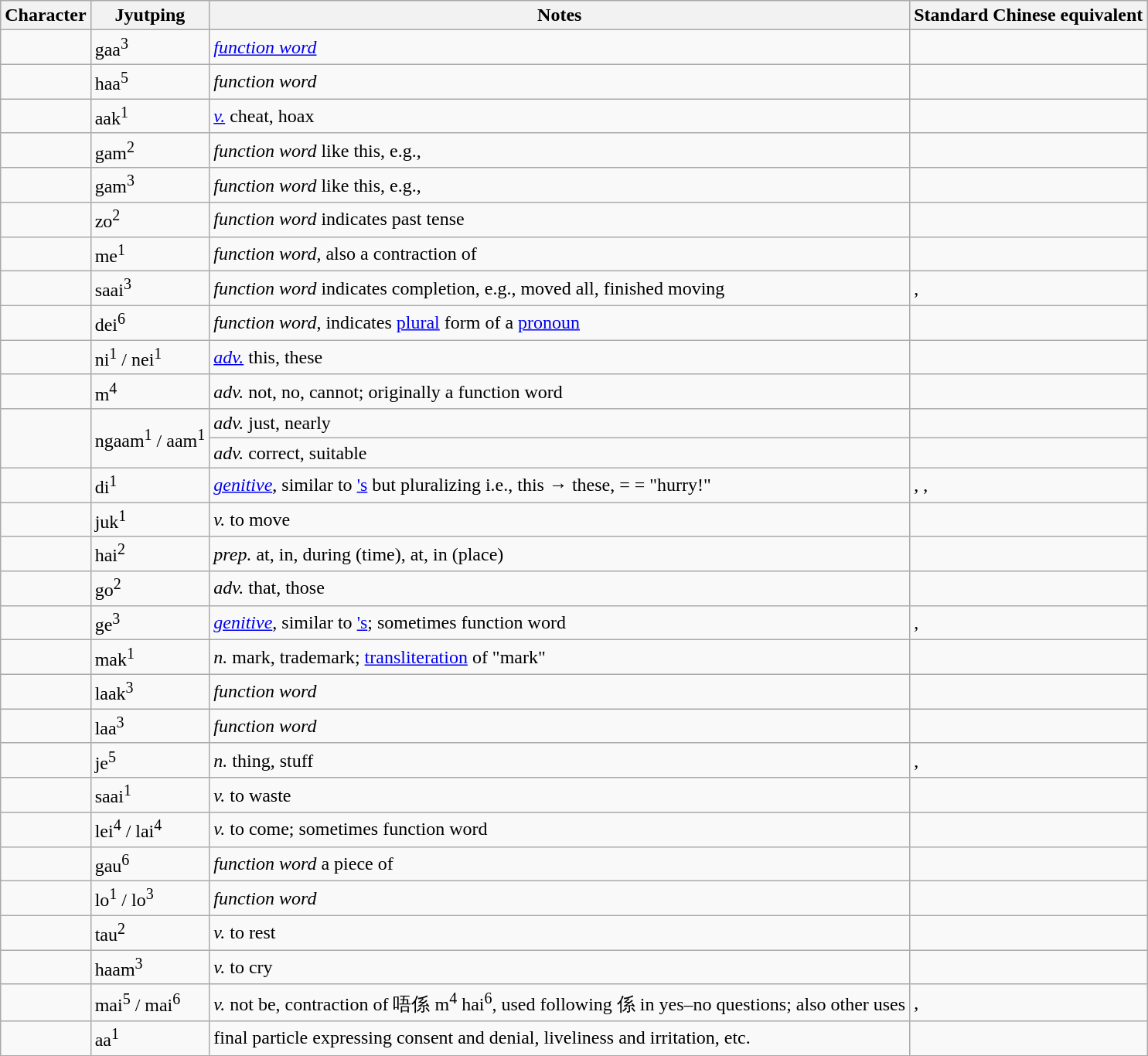<table class="wikitable">
<tr>
<th>Character</th>
<th>Jyutping</th>
<th>Notes</th>
<th>Standard Chinese equivalent</th>
</tr>
<tr>
<td></td>
<td>gaa<sup>3</sup></td>
<td><em><a href='#'>function word</a></em></td>
<td></td>
</tr>
<tr>
<td></td>
<td>haa<sup>5</sup></td>
<td><em>function word</em></td>
</tr>
<tr>
<td></td>
<td>aak<sup>1</sup></td>
<td><em><a href='#'>v.</a></em> cheat, hoax</td>
<td></td>
</tr>
<tr>
<td></td>
<td>gam<sup>2</sup></td>
<td><em>function word</em> like this, e.g., </td>
<td></td>
</tr>
<tr>
<td></td>
<td>gam<sup>3</sup></td>
<td><em>function word</em> like this, e.g., </td>
<td></td>
</tr>
<tr>
<td></td>
<td>zo<sup>2</sup></td>
<td><em>function word</em> indicates past tense</td>
<td></td>
</tr>
<tr>
<td></td>
<td>me<sup>1</sup></td>
<td><em>function word</em>, also a contraction of </td>
<td></td>
</tr>
<tr>
<td></td>
<td>saai<sup>3</sup></td>
<td><em>function word</em> indicates completion, e.g.,  moved all, finished moving</td>
<td>, </td>
</tr>
<tr>
<td></td>
<td>dei<sup>6</sup></td>
<td><em>function word</em>, indicates <a href='#'>plural</a> form of a <a href='#'>pronoun</a></td>
<td></td>
</tr>
<tr>
<td></td>
<td>ni<sup>1</sup> / nei<sup>1</sup></td>
<td><em><a href='#'>adv.</a></em> this, these</td>
<td></td>
</tr>
<tr>
<td></td>
<td>m<sup>4</sup></td>
<td><em>adv.</em> not, no, cannot; originally a function word</td>
<td></td>
</tr>
<tr>
<td rowspan=2></td>
<td rowspan=2>ngaam<sup>1</sup> / aam<sup>1</sup></td>
<td><em>adv.</em> just, nearly</td>
<td></td>
</tr>
<tr>
<td><em>adv.</em> correct, suitable</td>
<td></td>
</tr>
<tr>
<td></td>
<td>di<sup>1</sup></td>
<td><em><a href='#'>genitive</a></em>, similar to <a href='#'>'s</a> but pluralizing i.e.,  this →  these,  =  = "hurry!"</td>
<td>, , </td>
</tr>
<tr>
<td></td>
<td>juk<sup>1</sup></td>
<td><em>v.</em> to move</td>
<td></td>
</tr>
<tr>
<td></td>
<td>hai<sup>2</sup></td>
<td><em>prep.</em> at, in, during (time), at, in (place)</td>
<td></td>
</tr>
<tr>
<td></td>
<td>go<sup>2</sup></td>
<td><em>adv.</em> that, those</td>
<td></td>
</tr>
<tr>
<td></td>
<td>ge<sup>3</sup></td>
<td><em><a href='#'>genitive</a></em>, similar to <a href='#'>'s</a>; sometimes function word</td>
<td>, </td>
</tr>
<tr>
<td></td>
<td>mak<sup>1</sup></td>
<td><em>n.</em> mark, trademark; <a href='#'>transliteration</a> of "mark"</td>
<td></td>
</tr>
<tr>
<td></td>
<td>laak<sup>3</sup></td>
<td><em>function word</em></td>
<td></td>
</tr>
<tr>
<td></td>
<td>laa<sup>3</sup></td>
<td><em>function word</em></td>
<td></td>
</tr>
<tr>
<td></td>
<td>je<sup>5</sup></td>
<td><em>n.</em> thing, stuff</td>
<td>, </td>
</tr>
<tr>
<td></td>
<td>saai<sup>1</sup></td>
<td><em>v.</em> to waste</td>
<td></td>
</tr>
<tr>
<td></td>
<td>lei<sup>4</sup> / lai<sup>4</sup></td>
<td><em>v.</em> to come; sometimes function word</td>
<td></td>
</tr>
<tr>
<td></td>
<td>gau<sup>6</sup></td>
<td><em>function word</em> a piece of</td>
<td></td>
</tr>
<tr>
<td></td>
<td>lo<sup>1</sup> / lo<sup>3</sup></td>
<td><em>function word</em></td>
<td></td>
</tr>
<tr>
<td></td>
<td>tau<sup>2</sup></td>
<td><em>v.</em> to rest</td>
<td></td>
</tr>
<tr>
<td></td>
<td>haam<sup>3</sup></td>
<td><em>v.</em> to cry</td>
<td></td>
</tr>
<tr>
<td></td>
<td>mai<sup>5</sup> / mai<sup>6</sup></td>
<td><em>v.</em> not be, contraction of 唔係 m<sup>4</sup> hai<sup>6</sup>, used following 係 in yes–no questions; also other uses</td>
<td>, </td>
</tr>
<tr>
<td></td>
<td>aa<sup>1</sup></td>
<td>final particle expressing consent and denial, liveliness and irritation, etc.</td>
<td></td>
</tr>
</table>
